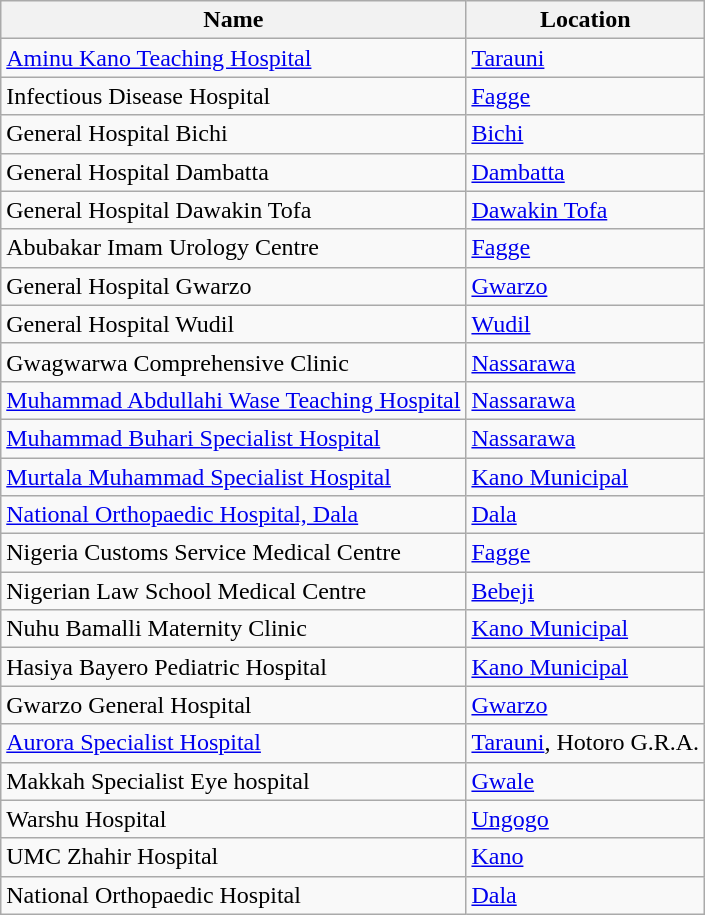<table class="wikitable sortable">
<tr>
<th>Name</th>
<th>Location</th>
</tr>
<tr>
<td><a href='#'>Aminu Kano Teaching Hospital</a></td>
<td><a href='#'>Tarauni</a></td>
</tr>
<tr Doctor's Clinic and Hospital  || >
<td>Infectious Disease Hospital</td>
<td><a href='#'>Fagge</a></td>
</tr>
<tr>
<td>General Hospital Bichi</td>
<td><a href='#'>Bichi</a></td>
</tr>
<tr>
<td>General Hospital Dambatta</td>
<td><a href='#'>Dambatta</a></td>
</tr>
<tr>
<td>General Hospital Dawakin Tofa</td>
<td><a href='#'>Dawakin Tofa</a></td>
</tr>
<tr>
<td>Abubakar Imam Urology Centre</td>
<td><a href='#'>Fagge</a></td>
</tr>
<tr>
<td>General Hospital Gwarzo</td>
<td><a href='#'>Gwarzo</a></td>
</tr>
<tr>
<td>General Hospital Wudil</td>
<td><a href='#'>Wudil</a></td>
</tr>
<tr>
<td>Gwagwarwa Comprehensive Clinic</td>
<td><a href='#'>Nassarawa</a></td>
</tr>
<tr>
<td><a href='#'>Muhammad Abdullahi Wase Teaching Hospital</a></td>
<td><a href='#'>Nassarawa</a></td>
</tr>
<tr>
<td><a href='#'>Muhammad Buhari Specialist Hospital</a></td>
<td><a href='#'>Nassarawa</a></td>
</tr>
<tr>
<td><a href='#'>Murtala Muhammad Specialist Hospital</a></td>
<td><a href='#'>Kano Municipal</a></td>
</tr>
<tr>
<td><a href='#'>National Orthopaedic Hospital, Dala</a></td>
<td><a href='#'>Dala</a></td>
</tr>
<tr>
<td>Nigeria Customs Service Medical Centre</td>
<td><a href='#'>Fagge</a></td>
</tr>
<tr>
<td>Nigerian Law School Medical Centre</td>
<td><a href='#'>Bebeji</a></td>
</tr>
<tr>
<td>Nuhu Bamalli Maternity Clinic</td>
<td><a href='#'>Kano Municipal</a></td>
</tr>
<tr>
<td>Hasiya Bayero Pediatric Hospital</td>
<td><a href='#'>Kano Municipal</a></td>
</tr>
<tr>
<td>Gwarzo General Hospital</td>
<td><a href='#'>Gwarzo</a></td>
</tr>
<tr>
<td><a href='#'>Aurora Specialist Hospital</a></td>
<td><a href='#'>Tarauni</a>, Hotoro G.R.A.</td>
</tr>
<tr>
<td>Makkah Specialist Eye hospital</td>
<td><a href='#'>Gwale</a></td>
</tr>
<tr>
<td>Warshu Hospital</td>
<td><a href='#'>Ungogo</a></td>
</tr>
<tr>
<td>UMC Zhahir Hospital</td>
<td><a href='#'>Kano</a></td>
</tr>
<tr>
<td>National Orthopaedic Hospital</td>
<td><a href='#'>Dala</a></td>
</tr>
</table>
